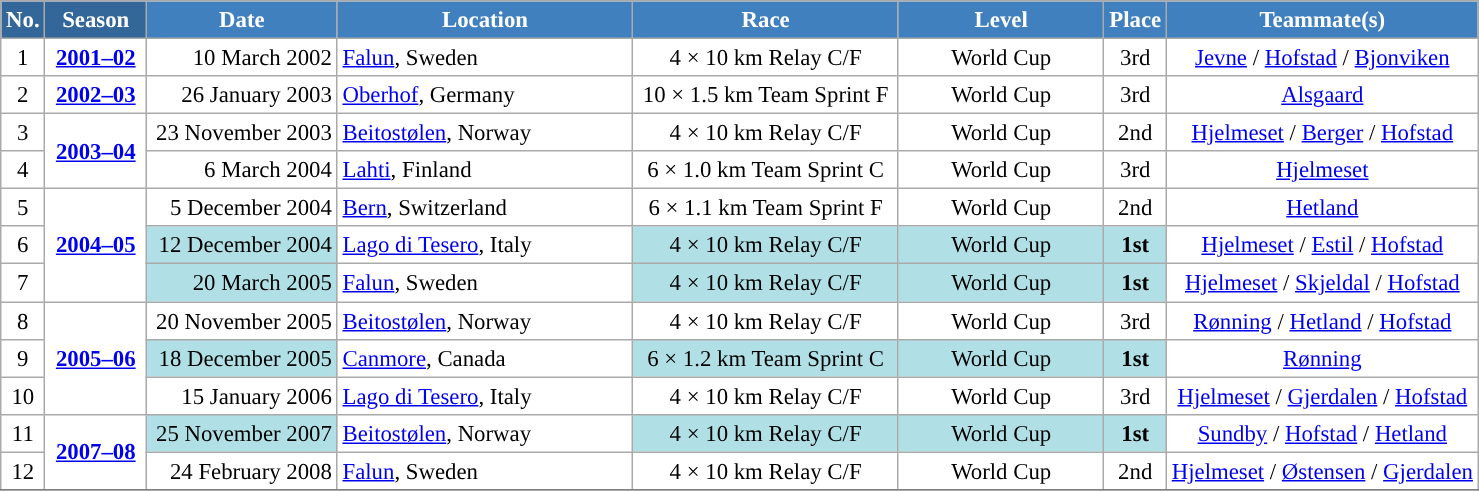<table class="wikitable sortable" style="font-size:95%; text-align:center; border:grey solid 1px; border-collapse:collapse; background:#ffffff;">
<tr style="background:#efefef;">
<th style="background-color:#369; color:white;">No.</th>
<th style="background-color:#369; color:white;">Season</th>
<th style="background-color:#4180be; color:white; width:120px;">Date</th>
<th style="background-color:#4180be; color:white; width:190px;">Location</th>
<th style="background-color:#4180be; color:white; width:170px;">Race</th>
<th style="background-color:#4180be; color:white; width:130px;">Level</th>
<th style="background-color:#4180be; color:white;">Place</th>
<th style="background-color:#4180be; color:white;">Teammate(s)</th>
</tr>
<tr>
<td align=center>1</td>
<td rowspan=1 align=center><strong> <a href='#'>2001–02</a> </strong></td>
<td align=right>10 March 2002</td>
<td align=left> <a href='#'>Falun</a>, Sweden</td>
<td>4 × 10 km Relay C/F</td>
<td>World Cup</td>
<td>3rd</td>
<td><a href='#'>Jevne</a> / <a href='#'>Hofstad</a> / <a href='#'>Bjonviken</a></td>
</tr>
<tr>
<td align=center>2</td>
<td rowspan=1 align=center><strong> <a href='#'>2002–03</a> </strong></td>
<td align=right>26 January 2003</td>
<td align=left> <a href='#'>Oberhof</a>, Germany</td>
<td>10 × 1.5 km Team Sprint F</td>
<td>World Cup</td>
<td>3rd</td>
<td><a href='#'>Alsgaard</a></td>
</tr>
<tr>
<td align=center>3</td>
<td rowspan=2 align=center><strong> <a href='#'>2003–04</a> </strong></td>
<td align=right>23 November 2003</td>
<td align=left> <a href='#'>Beitostølen</a>, Norway</td>
<td>4 × 10 km Relay C/F</td>
<td>World Cup</td>
<td>2nd</td>
<td><a href='#'>Hjelmeset</a> / <a href='#'>Berger</a> / <a href='#'>Hofstad</a></td>
</tr>
<tr>
<td align=center>4</td>
<td align=right>6 March 2004</td>
<td align=left> <a href='#'>Lahti</a>, Finland</td>
<td>6 × 1.0 km Team Sprint C</td>
<td>World Cup</td>
<td>3rd</td>
<td><a href='#'>Hjelmeset</a></td>
</tr>
<tr>
<td align=center>5</td>
<td rowspan=3 align=center><strong> <a href='#'>2004–05</a> </strong></td>
<td align=right>5 December 2004</td>
<td align=left> <a href='#'>Bern</a>, Switzerland</td>
<td>6 × 1.1 km Team Sprint F</td>
<td>World Cup</td>
<td>2nd</td>
<td><a href='#'>Hetland</a></td>
</tr>
<tr>
<td align=center>6</td>
<td bgcolor="#BOEOE6" align=right>12 December 2004</td>
<td align=left> <a href='#'>Lago di Tesero</a>, Italy</td>
<td bgcolor="#BOEOE6">4 × 10 km Relay C/F</td>
<td bgcolor="#BOEOE6">World Cup</td>
<td bgcolor="#BOEOE6"><strong>1st</strong></td>
<td><a href='#'>Hjelmeset</a> / <a href='#'>Estil</a> / <a href='#'>Hofstad</a></td>
</tr>
<tr>
<td align=center>7</td>
<td bgcolor="#BOEOE6" align=right>20 March 2005</td>
<td align=left> <a href='#'>Falun</a>, Sweden</td>
<td bgcolor="#BOEOE6">4 × 10 km Relay C/F</td>
<td bgcolor="#BOEOE6">World Cup</td>
<td bgcolor="#BOEOE6"><strong>1st</strong></td>
<td><a href='#'>Hjelmeset</a> / <a href='#'>Skjeldal</a> / <a href='#'>Hofstad</a></td>
</tr>
<tr>
<td align=center>8</td>
<td rowspan=3 align=center><strong> <a href='#'>2005–06</a> </strong></td>
<td align=right>20 November 2005</td>
<td align=left> <a href='#'>Beitostølen</a>, Norway</td>
<td>4 × 10 km Relay C/F</td>
<td>World Cup</td>
<td>3rd</td>
<td><a href='#'>Rønning</a> / <a href='#'>Hetland</a> / <a href='#'>Hofstad</a></td>
</tr>
<tr>
<td align=center>9</td>
<td bgcolor="#BOEOE6" align=right>18 December 2005</td>
<td align=left> <a href='#'>Canmore</a>, Canada</td>
<td bgcolor="#BOEOE6">6 × 1.2 km Team Sprint C</td>
<td bgcolor="#BOEOE6">World Cup</td>
<td bgcolor="#BOEOE6"><strong>1st</strong></td>
<td><a href='#'>Rønning</a></td>
</tr>
<tr>
<td align=center>10</td>
<td align=right>15 January 2006</td>
<td align=left> <a href='#'>Lago di Tesero</a>, Italy</td>
<td>4 × 10 km Relay C/F</td>
<td>World Cup</td>
<td>3rd</td>
<td><a href='#'>Hjelmeset</a> / <a href='#'>Gjerdalen</a> / <a href='#'>Hofstad</a></td>
</tr>
<tr>
<td align=center>11</td>
<td rowspan=2 align=center><strong><a href='#'>2007–08</a></strong></td>
<td bgcolor="#BOEOE6" align=right>25 November 2007</td>
<td align=left> <a href='#'>Beitostølen</a>, Norway</td>
<td bgcolor="#BOEOE6">4 × 10 km Relay C/F</td>
<td bgcolor="#BOEOE6">World Cup</td>
<td bgcolor="#BOEOE6"><strong>1st</strong></td>
<td><a href='#'>Sundby</a> / <a href='#'>Hofstad</a> / <a href='#'>Hetland</a></td>
</tr>
<tr>
<td align=center>12</td>
<td align=right>24 February 2008</td>
<td align=left> <a href='#'>Falun</a>, Sweden</td>
<td>4 × 10 km Relay C/F</td>
<td>World Cup</td>
<td>2nd</td>
<td><a href='#'>Hjelmeset</a> / <a href='#'>Østensen</a> / <a href='#'>Gjerdalen</a></td>
</tr>
<tr>
</tr>
</table>
